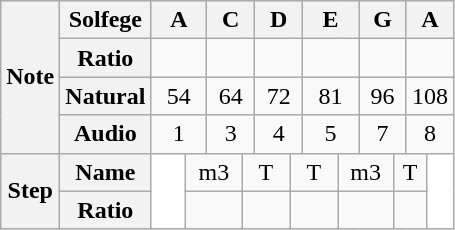<table class="wikitable" style="text-align:center">
<tr>
<th rowspan="4">Note</th>
<th>Solfege</th>
<th colspan="2">A</th>
<th colspan="2">C</th>
<th colspan="2">D</th>
<th colspan="2">E</th>
<th colspan="2">G</th>
<th colspan="2">A</th>
</tr>
<tr>
<th>Ratio</th>
<td colspan="2"><a href='#'></a></td>
<td colspan="2"><a href='#'></a></td>
<td colspan="2"><a href='#'></a></td>
<td colspan="2"><a href='#'></a></td>
<td colspan="2"><a href='#'></a></td>
<td colspan="2"><a href='#'></a></td>
</tr>
<tr>
<th>Natural</th>
<td colspan="2">54</td>
<td colspan="2">64</td>
<td colspan="2">72</td>
<td colspan="2">81</td>
<td colspan="2">96</td>
<td colspan="2">108</td>
</tr>
<tr>
<th>Audio</th>
<td colspan="2">1</td>
<td colspan="2">3</td>
<td colspan="2">4</td>
<td colspan="2">5</td>
<td colspan="2">7</td>
<td colspan="2">8</td>
</tr>
<tr>
<th rowspan="2">Step</th>
<th>Name</th>
<td rowspan="2" style="background-color: white; colspan="1"> </td>
<td colspan="2">m3</td>
<td colspan="2">T</td>
<td colspan="2">T</td>
<td colspan="2">m3</td>
<td colspan="2">T</td>
<th rowspan="2" style="background-color: white; colspan="1"> </th>
</tr>
<tr>
<th>Ratio</th>
<td colspan="2"></td>
<td colspan="2"></td>
<td colspan="2"></td>
<td colspan="2"></td>
<td colspan="2"></td>
</tr>
</table>
